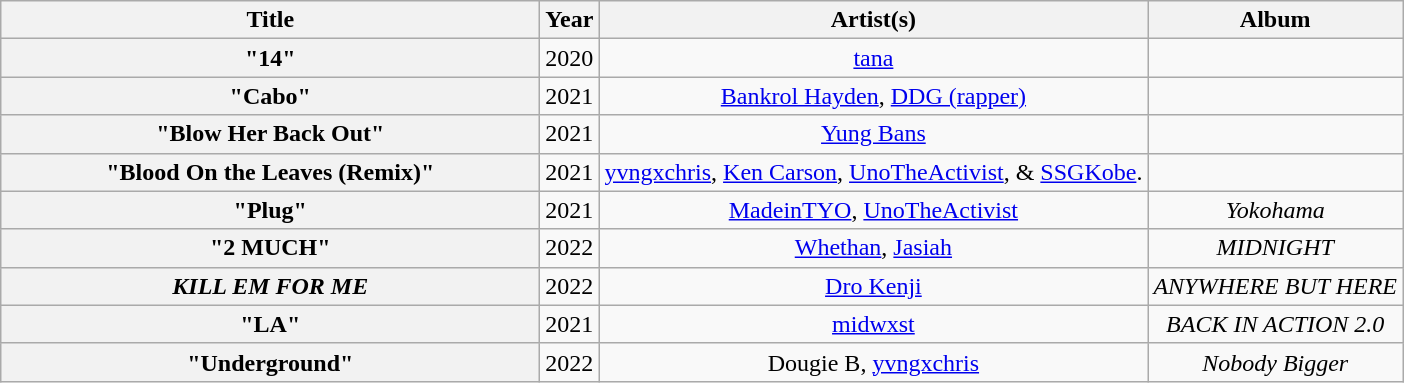<table class="wikitable plainrowheaders" style="text-align:center;">
<tr>
<th scope="col" style="width:22em;">Title</th>
<th scope="col">Year</th>
<th scope="col">Artist(s)</th>
<th scope="col">Album</th>
</tr>
<tr>
<th scope="row">"14"</th>
<td>2020</td>
<td><a href='#'>tana</a></td>
<td></td>
</tr>
<tr>
<th scope="row">"Cabo"</th>
<td>2021</td>
<td><a href='#'>Bankrol Hayden</a>, <a href='#'>DDG (rapper)</a></td>
<td></td>
</tr>
<tr>
<th scope="row">"Blow Her Back Out"</th>
<td>2021</td>
<td><a href='#'>Yung Bans</a></td>
<td></td>
</tr>
<tr>
<th scope="row">"Blood On the Leaves (Remix)"</th>
<td>2021</td>
<td><a href='#'>yvngxchris</a>, <a href='#'>Ken Carson</a>, <a href='#'>UnoTheActivist</a>, & <a href='#'>SSGKobe</a>.</td>
<td></td>
</tr>
<tr>
<th scope="row">"Plug"</th>
<td>2021</td>
<td><a href='#'>MadeinTYO</a>, <a href='#'>UnoTheActivist</a></td>
<td><em>Yokohama</em></td>
</tr>
<tr>
<th scope="row">"2 MUCH"</th>
<td>2022</td>
<td><a href='#'>Whethan</a>, <a href='#'>Jasiah</a></td>
<td><em>MIDNIGHT</em></td>
</tr>
<tr>
<th scope="row"><em>KILL EM FOR ME</em></th>
<td>2022</td>
<td><a href='#'>Dro Kenji</a></td>
<td><em>ANYWHERE BUT HERE</em></td>
</tr>
<tr>
<th scope="row">"LA"</th>
<td>2021</td>
<td><a href='#'>midwxst</a></td>
<td><em>BACK IN ACTION 2.0</em></td>
</tr>
<tr>
<th scope="row">"Underground"</th>
<td>2022</td>
<td>Dougie B, <a href='#'>yvngxchris</a></td>
<td><em>Nobody Bigger</em></td>
</tr>
</table>
